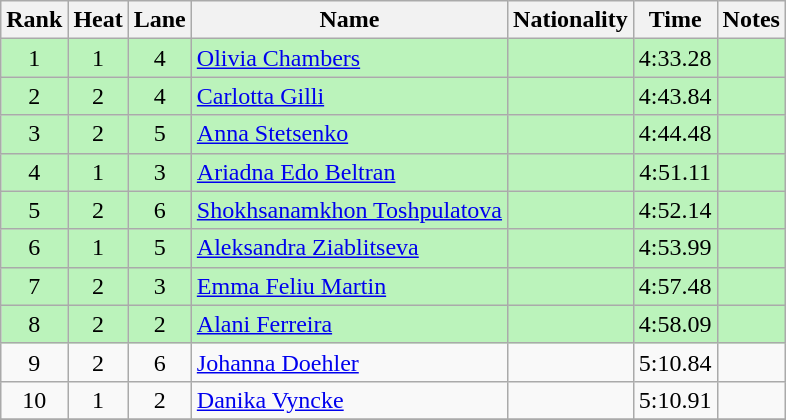<table class="wikitable sortable" style="text-align:center">
<tr>
<th>Rank</th>
<th>Heat</th>
<th>Lane</th>
<th>Name</th>
<th>Nationality</th>
<th>Time</th>
<th>Notes</th>
</tr>
<tr bgcolor=bbf3bb>
<td>1</td>
<td>1</td>
<td>4</td>
<td align=left><a href='#'>Olivia Chambers</a></td>
<td align=left></td>
<td>4:33.28</td>
<td></td>
</tr>
<tr bgcolor=bbf3bb>
<td>2</td>
<td>2</td>
<td>4</td>
<td align=left><a href='#'>Carlotta Gilli</a></td>
<td align=left></td>
<td>4:43.84</td>
<td></td>
</tr>
<tr bgcolor=bbf3bb>
<td>3</td>
<td>2</td>
<td>5</td>
<td align=left><a href='#'>Anna Stetsenko</a></td>
<td align=left></td>
<td>4:44.48</td>
<td></td>
</tr>
<tr bgcolor=bbf3bb>
<td>4</td>
<td>1</td>
<td>3</td>
<td align=left><a href='#'>Ariadna Edo Beltran</a></td>
<td align=left></td>
<td>4:51.11</td>
<td></td>
</tr>
<tr bgcolor=bbf3bb>
<td>5</td>
<td>2</td>
<td>6</td>
<td align=left><a href='#'>Shokhsanamkhon Toshpulatova</a></td>
<td align=left></td>
<td>4:52.14</td>
<td></td>
</tr>
<tr bgcolor=bbf3bb>
<td>6</td>
<td>1</td>
<td>5</td>
<td align=left><a href='#'>Aleksandra Ziablitseva</a></td>
<td align=left></td>
<td>4:53.99</td>
<td></td>
</tr>
<tr bgcolor=bbf3bb>
<td>7</td>
<td>2</td>
<td>3</td>
<td align=left><a href='#'>Emma Feliu Martin</a></td>
<td align=left></td>
<td>4:57.48</td>
<td></td>
</tr>
<tr bgcolor=bbf3bb>
<td>8</td>
<td>2</td>
<td>2</td>
<td align=left><a href='#'>Alani Ferreira</a></td>
<td align=left></td>
<td>4:58.09</td>
<td></td>
</tr>
<tr>
<td>9</td>
<td>2</td>
<td>6</td>
<td align=left><a href='#'>Johanna Doehler</a></td>
<td align=left></td>
<td>5:10.84</td>
<td></td>
</tr>
<tr>
<td>10</td>
<td>1</td>
<td>2</td>
<td align=left><a href='#'>Danika Vyncke</a></td>
<td align=left></td>
<td>5:10.91</td>
<td></td>
</tr>
<tr>
</tr>
</table>
